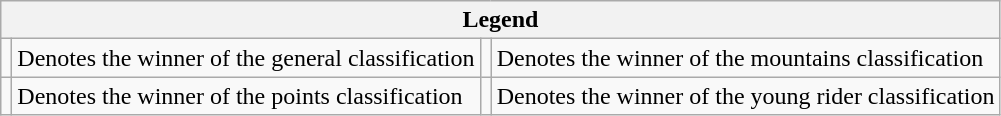<table class="wikitable">
<tr>
<th colspan="4">Legend</th>
</tr>
<tr>
<td></td>
<td>Denotes the winner of the general classification</td>
<td></td>
<td>Denotes the winner of the mountains classification</td>
</tr>
<tr>
<td></td>
<td>Denotes the winner of the points classification</td>
<td></td>
<td>Denotes the winner of the young rider classification</td>
</tr>
</table>
